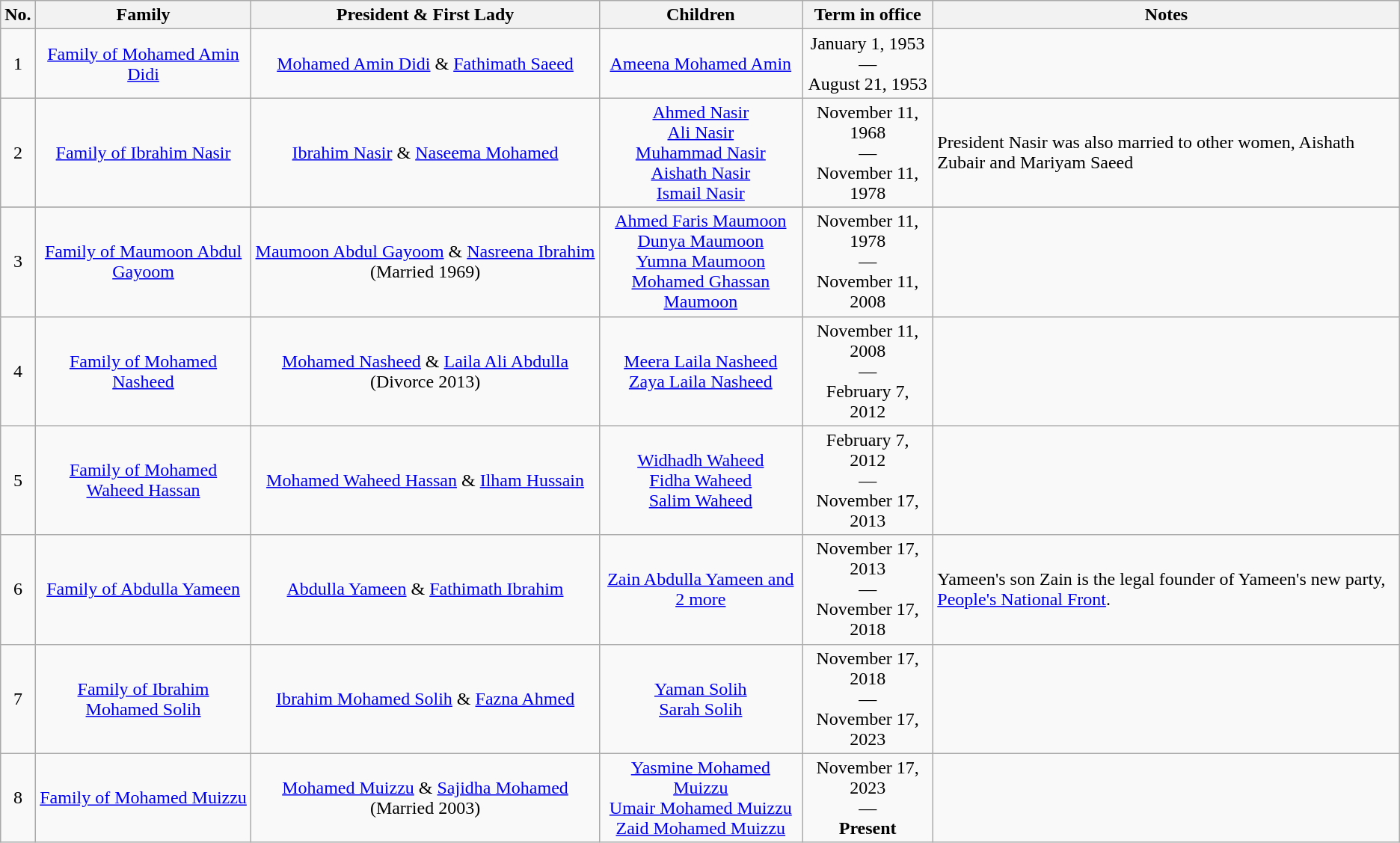<table class="wikitable sortable">
<tr>
<th>No.</th>
<th>Family</th>
<th class="unsortable">President & First Lady</th>
<th class="unsortable">Children</th>
<th class="unsortable">Term in office</th>
<th class="unsortable">Notes</th>
</tr>
<tr>
<td align="center">1</td>
<td align="center"><a href='#'>Family of Mohamed Amin Didi</a></td>
<td align="center"><a href='#'>Mohamed Amin Didi</a> & <a href='#'>Fathimath Saeed</a></td>
<td align="center"><a href='#'>Ameena Mohamed Amin</a></td>
<td align="center">January 1, 1953<br>—<br>August 21, 1953</td>
<td></td>
</tr>
<tr>
<td align="center">2</td>
<td align="center"><a href='#'>Family of Ibrahim Nasir</a></td>
<td align="center"><a href='#'>Ibrahim Nasir</a> & <a href='#'>Naseema Mohamed</a></td>
<td align="center"><a href='#'>Ahmed Nasir<br>Ali Nasir<br>Muhammad Nasir<br>Aishath Nasir<br>Ismail Nasir</a></td>
<td align="center">November 11, 1968<br>—<br>November 11, 1978</td>
<td>President Nasir was also married to other women, Aishath Zubair and Mariyam Saeed</td>
</tr>
<tr>
</tr>
<tr>
<td align="center">3</td>
<td align="center"><a href='#'>Family of Maumoon Abdul Gayoom</a></td>
<td align="center"><a href='#'>Maumoon Abdul Gayoom</a> & <a href='#'>Nasreena Ibrahim</a> (Married 1969)</td>
<td align="center"><a href='#'>Ahmed Faris Maumoon</a><br><a href='#'>Dunya Maumoon</a><br><a href='#'>Yumna Maumoon</a><br><a href='#'>Mohamed Ghassan Maumoon</a></td>
<td align="center">November 11, 1978<br>—<br>November 11, 2008</td>
<td></td>
</tr>
<tr>
<td align="center">4</td>
<td align="center"><a href='#'>Family of Mohamed Nasheed</a></td>
<td align="center"><a href='#'>Mohamed Nasheed</a> & <a href='#'>Laila Ali Abdulla</a> (Divorce 2013)</td>
<td align="center"><a href='#'>Meera Laila Nasheed</a><br><a href='#'>Zaya Laila Nasheed</a></td>
<td align="center">November 11, 2008<br>—<br>February 7, 2012</td>
<td></td>
</tr>
<tr>
<td align="center">5</td>
<td align="center"><a href='#'>Family of Mohamed Waheed Hassan</a></td>
<td align="center"><a href='#'>Mohamed Waheed Hassan</a> & <a href='#'>Ilham Hussain</a></td>
<td align="center"><a href='#'>Widhadh Waheed<br>Fidha Waheed<br>Salim Waheed</a></td>
<td align="center">February 7, 2012<br>—<br>November 17, 2013</td>
<td></td>
</tr>
<tr>
<td align="center">6</td>
<td align="center"><a href='#'>Family of Abdulla Yameen</a></td>
<td align="center"><a href='#'>Abdulla Yameen</a> & <a href='#'>Fathimath Ibrahim</a></td>
<td align="center"><a href='#'>Zain Abdulla Yameen and 2 more</a></td>
<td align="center">November 17, 2013<br>—<br>November 17, 2018</td>
<td>Yameen's son Zain is the legal founder of Yameen's new party, <a href='#'>People's National Front</a>.</td>
</tr>
<tr>
<td align="center">7</td>
<td align="center"><a href='#'>Family of Ibrahim Mohamed Solih</a></td>
<td align="center"><a href='#'>Ibrahim Mohamed Solih</a> & <a href='#'>Fazna Ahmed</a></td>
<td align="center"><a href='#'>Yaman Solih</a><br><a href='#'>Sarah Solih</a></td>
<td align="center">November 17, 2018<br>—<br>November 17, 2023</td>
<td></td>
</tr>
<tr>
<td align="center">8</td>
<td align="center"><a href='#'>Family of Mohamed Muizzu</a></td>
<td align="center"><a href='#'>Mohamed Muizzu</a> & <a href='#'>Sajidha Mohamed</a> (Married 2003)</td>
<td align="center"><a href='#'>Yasmine Mohamed Muizzu</a><br><a href='#'>Umair Mohamed Muizzu</a><br><a href='#'>Zaid Mohamed Muizzu</a></td>
<td align="center">November 17, 2023<br>—<br><strong>Present</strong></td>
<td></td>
</tr>
</table>
